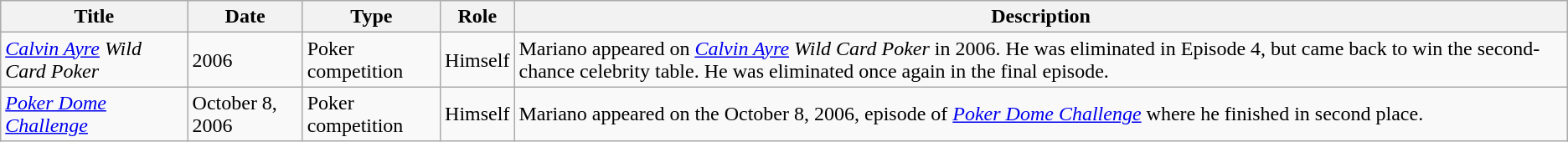<table class="wikitable">
<tr>
<th>Title</th>
<th>Date</th>
<th>Type</th>
<th>Role</th>
<th>Description</th>
</tr>
<tr>
<td><em><a href='#'>Calvin Ayre</a> Wild Card Poker</em></td>
<td>2006</td>
<td>Poker competition</td>
<td>Himself</td>
<td>Mariano appeared on <em><a href='#'>Calvin Ayre</a> Wild Card Poker</em> in 2006. He was eliminated in Episode 4, but came back to win the second-chance celebrity table. He was eliminated once again in the final episode.</td>
</tr>
<tr>
<td><em><a href='#'>Poker Dome Challenge</a></em></td>
<td>October 8, 2006</td>
<td>Poker competition</td>
<td>Himself</td>
<td>Mariano appeared on the October 8, 2006, episode of <em><a href='#'>Poker Dome Challenge</a></em> where he finished in second place.</td>
</tr>
</table>
